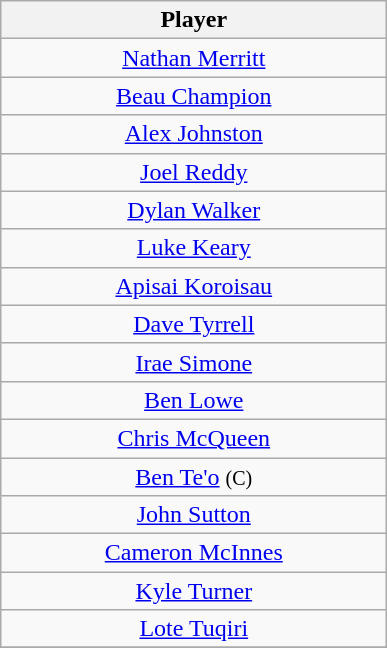<table class="wikitable" style="text-align: center;">
<tr>
<th style="width:250px;">Player</th>
</tr>
<tr>
<td><a href='#'>Nathan Merritt</a></td>
</tr>
<tr>
<td><a href='#'>Beau Champion</a></td>
</tr>
<tr>
<td><a href='#'>Alex Johnston</a></td>
</tr>
<tr>
<td><a href='#'>Joel Reddy</a></td>
</tr>
<tr>
<td><a href='#'>Dylan Walker</a></td>
</tr>
<tr>
<td><a href='#'>Luke Keary</a></td>
</tr>
<tr>
<td><a href='#'>Apisai Koroisau</a></td>
</tr>
<tr>
<td><a href='#'>Dave Tyrrell</a></td>
</tr>
<tr>
<td><a href='#'>Irae Simone</a></td>
</tr>
<tr>
<td><a href='#'>Ben Lowe</a></td>
</tr>
<tr>
<td><a href='#'>Chris McQueen</a></td>
</tr>
<tr>
<td><a href='#'>Ben Te'o</a> <small>(C)</small></td>
</tr>
<tr>
<td><a href='#'>John Sutton</a></td>
</tr>
<tr>
<td><a href='#'>Cameron McInnes</a></td>
</tr>
<tr>
<td><a href='#'>Kyle Turner</a></td>
</tr>
<tr>
<td><a href='#'>Lote Tuqiri</a></td>
</tr>
<tr>
</tr>
</table>
